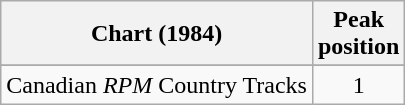<table class="wikitable sortable">
<tr>
<th align="left">Chart (1984)</th>
<th align="center">Peak<br>position</th>
</tr>
<tr>
</tr>
<tr>
<td align="left">Canadian <em>RPM</em> Country Tracks</td>
<td align="center">1</td>
</tr>
</table>
